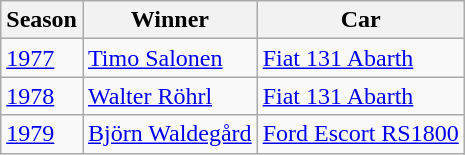<table class="wikitable">
<tr>
<th>Season</th>
<th>Winner</th>
<th>Car</th>
</tr>
<tr>
<td><a href='#'>1977</a></td>
<td> <a href='#'>Timo Salonen</a></td>
<td><a href='#'>Fiat 131 Abarth</a></td>
</tr>
<tr>
<td><a href='#'>1978</a></td>
<td> <a href='#'>Walter Röhrl</a></td>
<td><a href='#'>Fiat 131 Abarth</a></td>
</tr>
<tr>
<td><a href='#'>1979</a></td>
<td> <a href='#'>Björn Waldegård</a></td>
<td><a href='#'>Ford Escort RS1800</a></td>
</tr>
</table>
